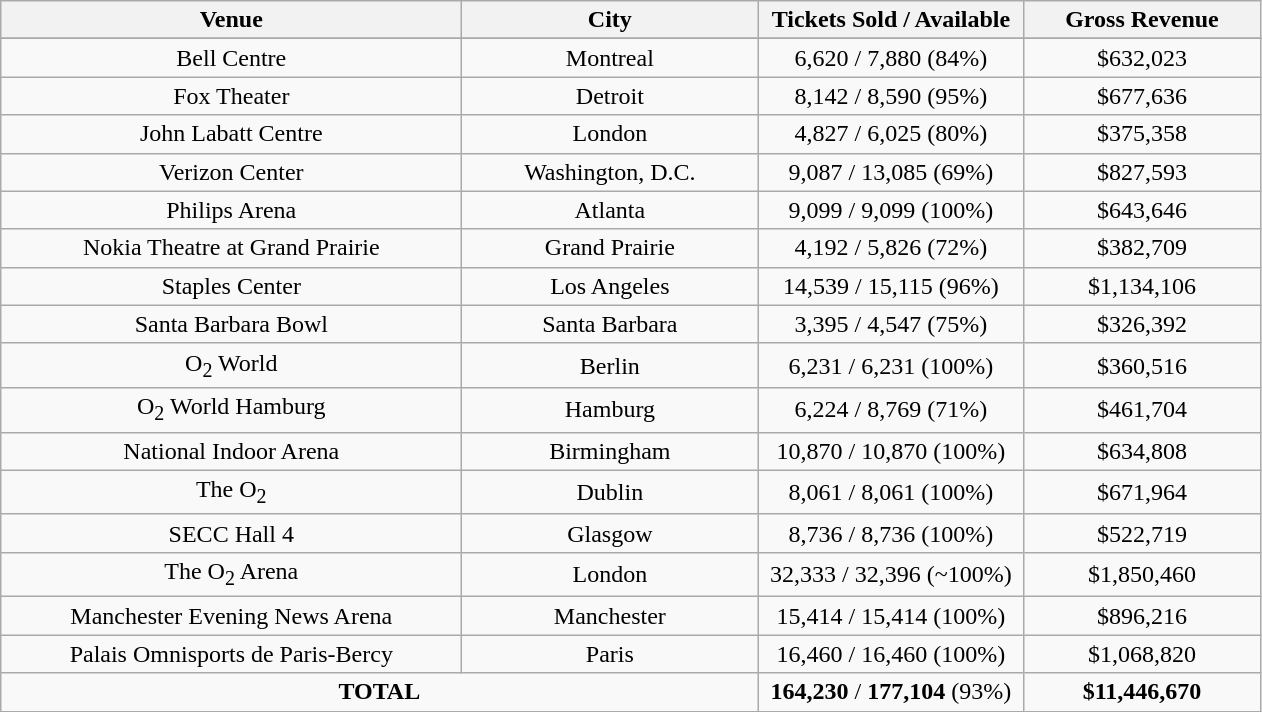<table class="wikitable" style="text-align:center;">
<tr>
<th style="width:300px;">Venue</th>
<th style="width:190px;">City</th>
<th style="width:170px;">Tickets Sold / Available</th>
<th style="width:150px;">Gross Revenue</th>
</tr>
<tr>
</tr>
<tr>
<td>Bell Centre</td>
<td>Montreal</td>
<td>6,620 / 7,880 (84%)</td>
<td>$632,023</td>
</tr>
<tr>
<td>Fox Theater</td>
<td>Detroit</td>
<td>8,142 / 8,590 (95%)</td>
<td>$677,636</td>
</tr>
<tr>
<td>John Labatt Centre</td>
<td>London</td>
<td>4,827 / 6,025 (80%)</td>
<td>$375,358</td>
</tr>
<tr>
<td>Verizon Center</td>
<td>Washington, D.C.</td>
<td>9,087 / 13,085 (69%)</td>
<td>$827,593</td>
</tr>
<tr>
<td>Philips Arena</td>
<td>Atlanta</td>
<td>9,099 / 9,099 (100%)</td>
<td>$643,646</td>
</tr>
<tr>
<td>Nokia Theatre at Grand Prairie</td>
<td>Grand Prairie</td>
<td>4,192 / 5,826 (72%)</td>
<td>$382,709</td>
</tr>
<tr>
<td>Staples Center</td>
<td>Los Angeles</td>
<td>14,539 / 15,115 (96%)</td>
<td>$1,134,106</td>
</tr>
<tr>
<td>Santa Barbara Bowl</td>
<td>Santa Barbara</td>
<td>3,395 / 4,547 (75%)</td>
<td>$326,392</td>
</tr>
<tr>
<td>O<sub>2</sub> World</td>
<td>Berlin</td>
<td>6,231 / 6,231 (100%)</td>
<td>$360,516</td>
</tr>
<tr>
<td>O<sub>2</sub> World Hamburg</td>
<td>Hamburg</td>
<td>6,224 / 8,769 (71%)</td>
<td>$461,704</td>
</tr>
<tr>
<td>National Indoor Arena</td>
<td>Birmingham</td>
<td>10,870 / 10,870 (100%)</td>
<td>$634,808</td>
</tr>
<tr>
<td>The O<sub>2</sub></td>
<td>Dublin</td>
<td>8,061 / 8,061 (100%)</td>
<td>$671,964</td>
</tr>
<tr>
<td>SECC Hall 4</td>
<td>Glasgow</td>
<td>8,736 / 8,736 (100%)</td>
<td>$522,719</td>
</tr>
<tr>
<td>The O<sub>2</sub> Arena</td>
<td>London</td>
<td>32,333 / 32,396 (~100%)</td>
<td>$1,850,460</td>
</tr>
<tr>
<td>Manchester Evening News Arena</td>
<td>Manchester</td>
<td>15,414 / 15,414 (100%)</td>
<td>$896,216</td>
</tr>
<tr>
<td>Palais Omnisports de Paris-Bercy</td>
<td>Paris</td>
<td>16,460 / 16,460 (100%)</td>
<td>$1,068,820</td>
</tr>
<tr>
<td colspan="2"><strong>TOTAL</strong></td>
<td><strong>164,230</strong> / <strong>177,104</strong> (93%)</td>
<td><strong>$11,446,670</strong></td>
</tr>
</table>
